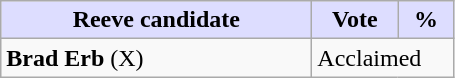<table class="wikitable">
<tr>
<th style="background:#ddf;" width="200px">Reeve candidate</th>
<th style="background:#ddf;" width="50px">Vote</th>
<th style="background:#ddf;" width="30px">%</th>
</tr>
<tr>
<td><strong>Brad Erb</strong> (X)</td>
<td colspan="2">Acclaimed</td>
</tr>
</table>
